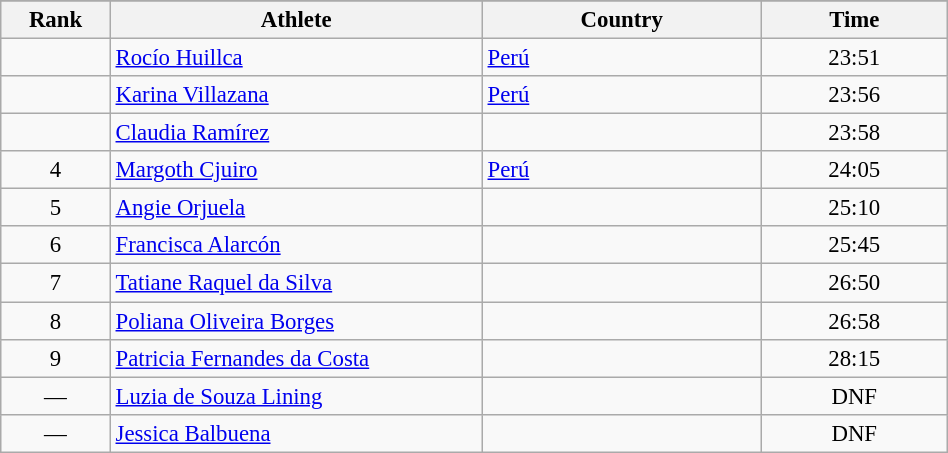<table class="wikitable sortable" style=" text-align:center; font-size:95%;" width="50%">
<tr>
</tr>
<tr>
<th width=5%>Rank</th>
<th width=20%>Athlete</th>
<th width=15%>Country</th>
<th width=10%>Time</th>
</tr>
<tr>
<td align=center></td>
<td align=left><a href='#'>Rocío Huillca</a></td>
<td align=left> <a href='#'>Perú</a></td>
<td>23:51</td>
</tr>
<tr>
<td align=center></td>
<td align=left><a href='#'>Karina Villazana</a></td>
<td align=left> <a href='#'>Perú</a></td>
<td>23:56</td>
</tr>
<tr>
<td align=center></td>
<td align=left><a href='#'>Claudia Ramírez</a></td>
<td align=left></td>
<td>23:58</td>
</tr>
<tr>
<td align=center>4</td>
<td align=left><a href='#'>Margoth Cjuiro</a></td>
<td align=left> <a href='#'>Perú</a></td>
<td>24:05</td>
</tr>
<tr>
<td align=center>5</td>
<td align=left><a href='#'>Angie Orjuela</a></td>
<td align=left></td>
<td>25:10</td>
</tr>
<tr>
<td align=center>6</td>
<td align=left><a href='#'>Francisca Alarcón</a></td>
<td align=left></td>
<td>25:45</td>
</tr>
<tr>
<td align=center>7</td>
<td align=left><a href='#'>Tatiane Raquel da Silva</a></td>
<td align=left></td>
<td>26:50</td>
</tr>
<tr>
<td align=center>8</td>
<td align=left><a href='#'>Poliana Oliveira Borges</a></td>
<td align=left></td>
<td>26:58</td>
</tr>
<tr>
<td align=center>9</td>
<td align=left><a href='#'>Patricia Fernandes da Costa</a></td>
<td align=left></td>
<td>28:15</td>
</tr>
<tr>
<td align=center>—</td>
<td align=left><a href='#'>Luzia de Souza Lining</a></td>
<td align=left></td>
<td>DNF</td>
</tr>
<tr>
<td align=center>—</td>
<td align=left><a href='#'>Jessica Balbuena</a></td>
<td align=left></td>
<td>DNF</td>
</tr>
</table>
